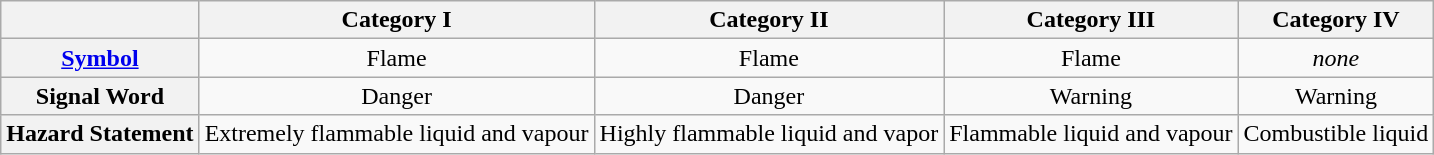<table class="wikitable" style="text-align: center">
<tr>
<th></th>
<th>Category I</th>
<th>Category II</th>
<th>Category III</th>
<th>Category IV</th>
</tr>
<tr>
<th><strong><a href='#'>Symbol</a></strong></th>
<td>Flame</td>
<td>Flame</td>
<td>Flame</td>
<td><em>none</em></td>
</tr>
<tr>
<th><strong>Signal Word</strong></th>
<td>Danger</td>
<td>Danger</td>
<td>Warning</td>
<td>Warning</td>
</tr>
<tr>
<th><strong>Hazard Statement</strong></th>
<td>Extremely flammable liquid and vapour</td>
<td>Highly flammable liquid and vapor</td>
<td>Flammable liquid and vapour</td>
<td>Combustible liquid</td>
</tr>
</table>
